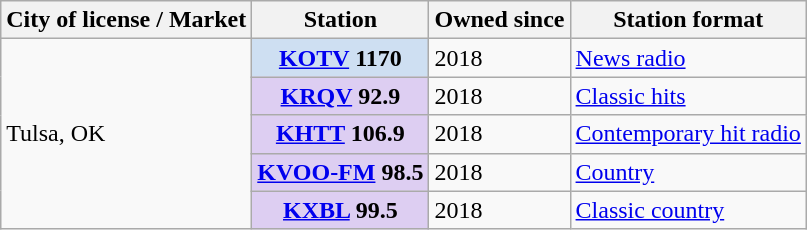<table class="wikitable">
<tr>
<th scope="col">City of license / Market</th>
<th scope="col">Station</th>
<th scope="col">Owned since</th>
<th scope="col">Station format</th>
</tr>
<tr>
<td rowspan="5">Tulsa, OK</td>
<th scope="row" style="background: #cedff2;"><a href='#'>KOTV</a> 1170</th>
<td>2018</td>
<td><a href='#'>News radio</a></td>
</tr>
<tr>
<th scope="row" style="background: #ddcef2;"><a href='#'>KRQV</a> 92.9</th>
<td>2018</td>
<td><a href='#'>Classic hits</a></td>
</tr>
<tr>
<th scope="row" style="background: #ddcef2;"><a href='#'>KHTT</a> 106.9</th>
<td>2018</td>
<td><a href='#'>Contemporary hit radio</a></td>
</tr>
<tr>
<th scope="row" style="background: #ddcef2;"><a href='#'>KVOO-FM</a> 98.5</th>
<td>2018</td>
<td><a href='#'>Country</a></td>
</tr>
<tr>
<th scope="row" style="background: #ddcef2;"><a href='#'>KXBL</a> 99.5</th>
<td>2018</td>
<td><a href='#'>Classic country</a></td>
</tr>
</table>
